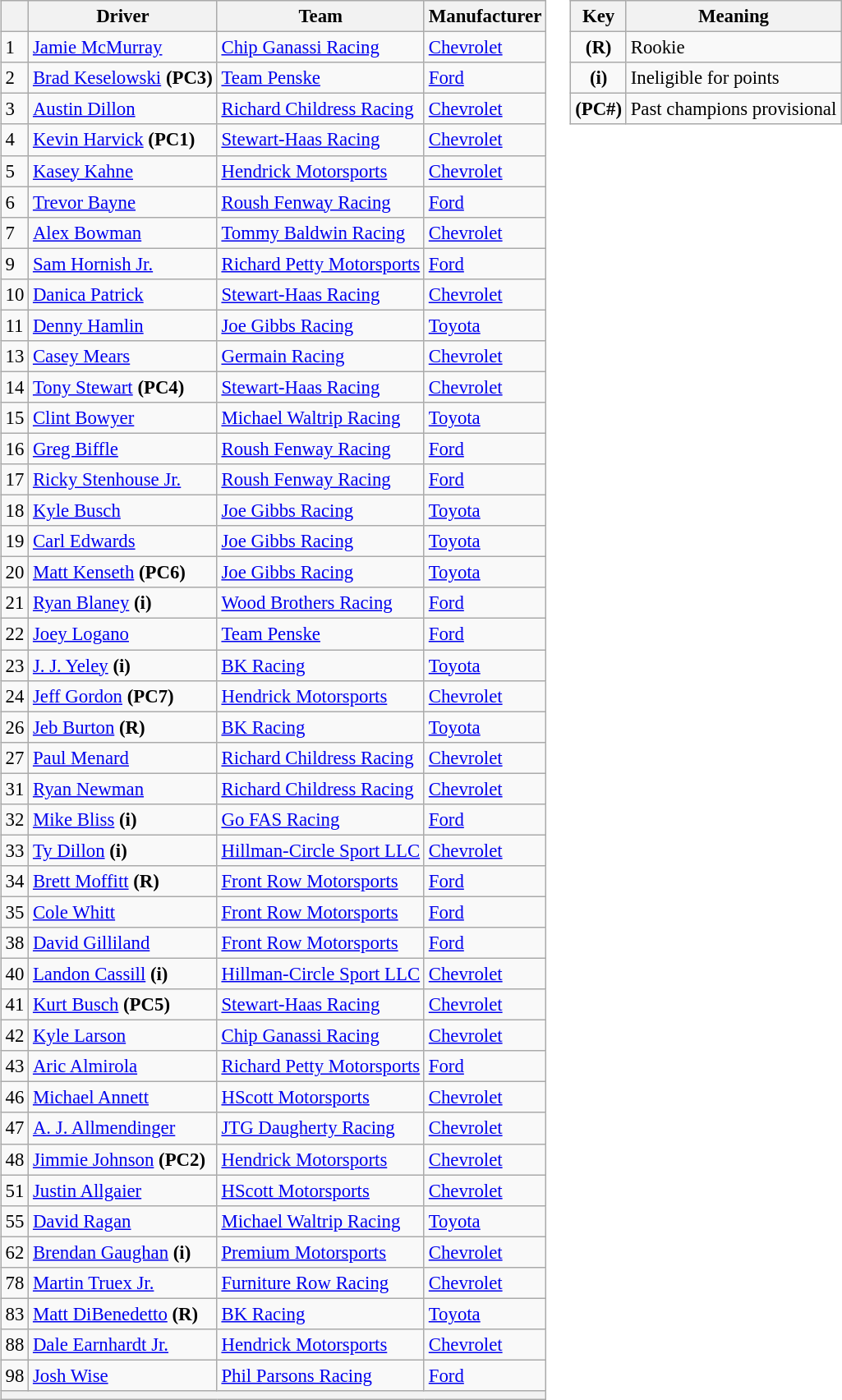<table>
<tr>
<td><br><table class="wikitable" style="font-size:95%">
<tr>
<th></th>
<th>Driver</th>
<th>Team</th>
<th>Manufacturer</th>
</tr>
<tr>
<td>1</td>
<td><a href='#'>Jamie McMurray</a></td>
<td><a href='#'>Chip Ganassi Racing</a></td>
<td><a href='#'>Chevrolet</a></td>
</tr>
<tr>
<td>2</td>
<td><a href='#'>Brad Keselowski</a> <strong>(PC3)</strong></td>
<td><a href='#'>Team Penske</a></td>
<td><a href='#'>Ford</a></td>
</tr>
<tr>
<td>3</td>
<td><a href='#'>Austin Dillon</a></td>
<td><a href='#'>Richard Childress Racing</a></td>
<td><a href='#'>Chevrolet</a></td>
</tr>
<tr>
<td>4</td>
<td><a href='#'>Kevin Harvick</a> <strong>(PC1)</strong></td>
<td><a href='#'>Stewart-Haas Racing</a></td>
<td><a href='#'>Chevrolet</a></td>
</tr>
<tr>
<td>5</td>
<td><a href='#'>Kasey Kahne</a></td>
<td><a href='#'>Hendrick Motorsports</a></td>
<td><a href='#'>Chevrolet</a></td>
</tr>
<tr>
<td>6</td>
<td><a href='#'>Trevor Bayne</a></td>
<td><a href='#'>Roush Fenway Racing</a></td>
<td><a href='#'>Ford</a></td>
</tr>
<tr>
<td>7</td>
<td><a href='#'>Alex Bowman</a></td>
<td><a href='#'>Tommy Baldwin Racing</a></td>
<td><a href='#'>Chevrolet</a></td>
</tr>
<tr>
<td>9</td>
<td><a href='#'>Sam Hornish Jr.</a></td>
<td><a href='#'>Richard Petty Motorsports</a></td>
<td><a href='#'>Ford</a></td>
</tr>
<tr>
<td>10</td>
<td><a href='#'>Danica Patrick</a></td>
<td><a href='#'>Stewart-Haas Racing</a></td>
<td><a href='#'>Chevrolet</a></td>
</tr>
<tr>
<td>11</td>
<td><a href='#'>Denny Hamlin</a></td>
<td><a href='#'>Joe Gibbs Racing</a></td>
<td><a href='#'>Toyota</a></td>
</tr>
<tr>
<td>13</td>
<td><a href='#'>Casey Mears</a></td>
<td><a href='#'>Germain Racing</a></td>
<td><a href='#'>Chevrolet</a></td>
</tr>
<tr>
<td>14</td>
<td><a href='#'>Tony Stewart</a> <strong>(PC4)</strong></td>
<td><a href='#'>Stewart-Haas Racing</a></td>
<td><a href='#'>Chevrolet</a></td>
</tr>
<tr>
<td>15</td>
<td><a href='#'>Clint Bowyer</a></td>
<td><a href='#'>Michael Waltrip Racing</a></td>
<td><a href='#'>Toyota</a></td>
</tr>
<tr>
<td>16</td>
<td><a href='#'>Greg Biffle</a></td>
<td><a href='#'>Roush Fenway Racing</a></td>
<td><a href='#'>Ford</a></td>
</tr>
<tr>
<td>17</td>
<td><a href='#'>Ricky Stenhouse Jr.</a></td>
<td><a href='#'>Roush Fenway Racing</a></td>
<td><a href='#'>Ford</a></td>
</tr>
<tr>
<td>18</td>
<td><a href='#'>Kyle Busch</a></td>
<td><a href='#'>Joe Gibbs Racing</a></td>
<td><a href='#'>Toyota</a></td>
</tr>
<tr>
<td>19</td>
<td><a href='#'>Carl Edwards</a></td>
<td><a href='#'>Joe Gibbs Racing</a></td>
<td><a href='#'>Toyota</a></td>
</tr>
<tr>
<td>20</td>
<td><a href='#'>Matt Kenseth</a> <strong>(PC6)</strong></td>
<td><a href='#'>Joe Gibbs Racing</a></td>
<td><a href='#'>Toyota</a></td>
</tr>
<tr>
<td>21</td>
<td><a href='#'>Ryan Blaney</a> <strong>(i)</strong></td>
<td><a href='#'>Wood Brothers Racing</a></td>
<td><a href='#'>Ford</a></td>
</tr>
<tr>
<td>22</td>
<td><a href='#'>Joey Logano</a></td>
<td><a href='#'>Team Penske</a></td>
<td><a href='#'>Ford</a></td>
</tr>
<tr>
<td>23</td>
<td><a href='#'>J. J. Yeley</a> <strong>(i)</strong></td>
<td><a href='#'>BK Racing</a></td>
<td><a href='#'>Toyota</a></td>
</tr>
<tr>
<td>24</td>
<td><a href='#'>Jeff Gordon</a> <strong>(PC7)</strong></td>
<td><a href='#'>Hendrick Motorsports</a></td>
<td><a href='#'>Chevrolet</a></td>
</tr>
<tr>
<td>26</td>
<td><a href='#'>Jeb Burton</a> <strong>(R)</strong></td>
<td><a href='#'>BK Racing</a></td>
<td><a href='#'>Toyota</a></td>
</tr>
<tr>
<td>27</td>
<td><a href='#'>Paul Menard</a></td>
<td><a href='#'>Richard Childress Racing</a></td>
<td><a href='#'>Chevrolet</a></td>
</tr>
<tr>
<td>31</td>
<td><a href='#'>Ryan Newman</a></td>
<td><a href='#'>Richard Childress Racing</a></td>
<td><a href='#'>Chevrolet</a></td>
</tr>
<tr>
<td>32</td>
<td><a href='#'>Mike Bliss</a> <strong>(i)</strong></td>
<td><a href='#'>Go FAS Racing</a></td>
<td><a href='#'>Ford</a></td>
</tr>
<tr>
<td>33</td>
<td><a href='#'>Ty Dillon</a> <strong>(i)</strong></td>
<td><a href='#'>Hillman-Circle Sport LLC</a></td>
<td><a href='#'>Chevrolet</a></td>
</tr>
<tr>
<td>34</td>
<td><a href='#'>Brett Moffitt</a> <strong>(R)</strong></td>
<td><a href='#'>Front Row Motorsports</a></td>
<td><a href='#'>Ford</a></td>
</tr>
<tr>
<td>35</td>
<td><a href='#'>Cole Whitt</a></td>
<td><a href='#'>Front Row Motorsports</a></td>
<td><a href='#'>Ford</a></td>
</tr>
<tr>
<td>38</td>
<td><a href='#'>David Gilliland</a></td>
<td><a href='#'>Front Row Motorsports</a></td>
<td><a href='#'>Ford</a></td>
</tr>
<tr>
<td>40</td>
<td><a href='#'>Landon Cassill</a> <strong>(i)</strong></td>
<td><a href='#'>Hillman-Circle Sport LLC</a></td>
<td><a href='#'>Chevrolet</a></td>
</tr>
<tr>
<td>41</td>
<td><a href='#'>Kurt Busch</a> <strong>(PC5)</strong></td>
<td><a href='#'>Stewart-Haas Racing</a></td>
<td><a href='#'>Chevrolet</a></td>
</tr>
<tr>
<td>42</td>
<td><a href='#'>Kyle Larson</a></td>
<td><a href='#'>Chip Ganassi Racing</a></td>
<td><a href='#'>Chevrolet</a></td>
</tr>
<tr>
<td>43</td>
<td><a href='#'>Aric Almirola</a></td>
<td><a href='#'>Richard Petty Motorsports</a></td>
<td><a href='#'>Ford</a></td>
</tr>
<tr>
<td>46</td>
<td><a href='#'>Michael Annett</a></td>
<td><a href='#'>HScott Motorsports</a></td>
<td><a href='#'>Chevrolet</a></td>
</tr>
<tr>
<td>47</td>
<td><a href='#'>A. J. Allmendinger</a></td>
<td><a href='#'>JTG Daugherty Racing</a></td>
<td><a href='#'>Chevrolet</a></td>
</tr>
<tr>
<td>48</td>
<td><a href='#'>Jimmie Johnson</a> <strong>(PC2)</strong></td>
<td><a href='#'>Hendrick Motorsports</a></td>
<td><a href='#'>Chevrolet</a></td>
</tr>
<tr>
<td>51</td>
<td><a href='#'>Justin Allgaier</a></td>
<td><a href='#'>HScott Motorsports</a></td>
<td><a href='#'>Chevrolet</a></td>
</tr>
<tr>
<td>55</td>
<td><a href='#'>David Ragan</a></td>
<td><a href='#'>Michael Waltrip Racing</a></td>
<td><a href='#'>Toyota</a></td>
</tr>
<tr>
<td>62</td>
<td><a href='#'>Brendan Gaughan</a> <strong>(i)</strong></td>
<td><a href='#'>Premium Motorsports</a></td>
<td><a href='#'>Chevrolet</a></td>
</tr>
<tr>
<td>78</td>
<td><a href='#'>Martin Truex Jr.</a></td>
<td><a href='#'>Furniture Row Racing</a></td>
<td><a href='#'>Chevrolet</a></td>
</tr>
<tr>
<td>83</td>
<td><a href='#'>Matt DiBenedetto</a> <strong>(R)</strong></td>
<td><a href='#'>BK Racing</a></td>
<td><a href='#'>Toyota</a></td>
</tr>
<tr>
<td>88</td>
<td><a href='#'>Dale Earnhardt Jr.</a></td>
<td><a href='#'>Hendrick Motorsports</a></td>
<td><a href='#'>Chevrolet</a></td>
</tr>
<tr>
<td>98</td>
<td><a href='#'>Josh Wise</a></td>
<td><a href='#'>Phil Parsons Racing</a></td>
<td><a href='#'>Ford</a></td>
</tr>
<tr>
<th colspan="4"></th>
</tr>
</table>
</td>
<td valign="top"><br><table class="wikitable" style="float:right; font-size:95%;">
<tr>
<th>Key</th>
<th>Meaning</th>
</tr>
<tr>
<td style="text-align:center;"><strong>(R)</strong></td>
<td>Rookie</td>
</tr>
<tr>
<td style="text-align:center;"><strong>(i)</strong></td>
<td>Ineligible for points</td>
</tr>
<tr>
<td style="text-align:center;"><strong>(PC#)</strong></td>
<td>Past champions provisional</td>
</tr>
</table>
</td>
</tr>
</table>
